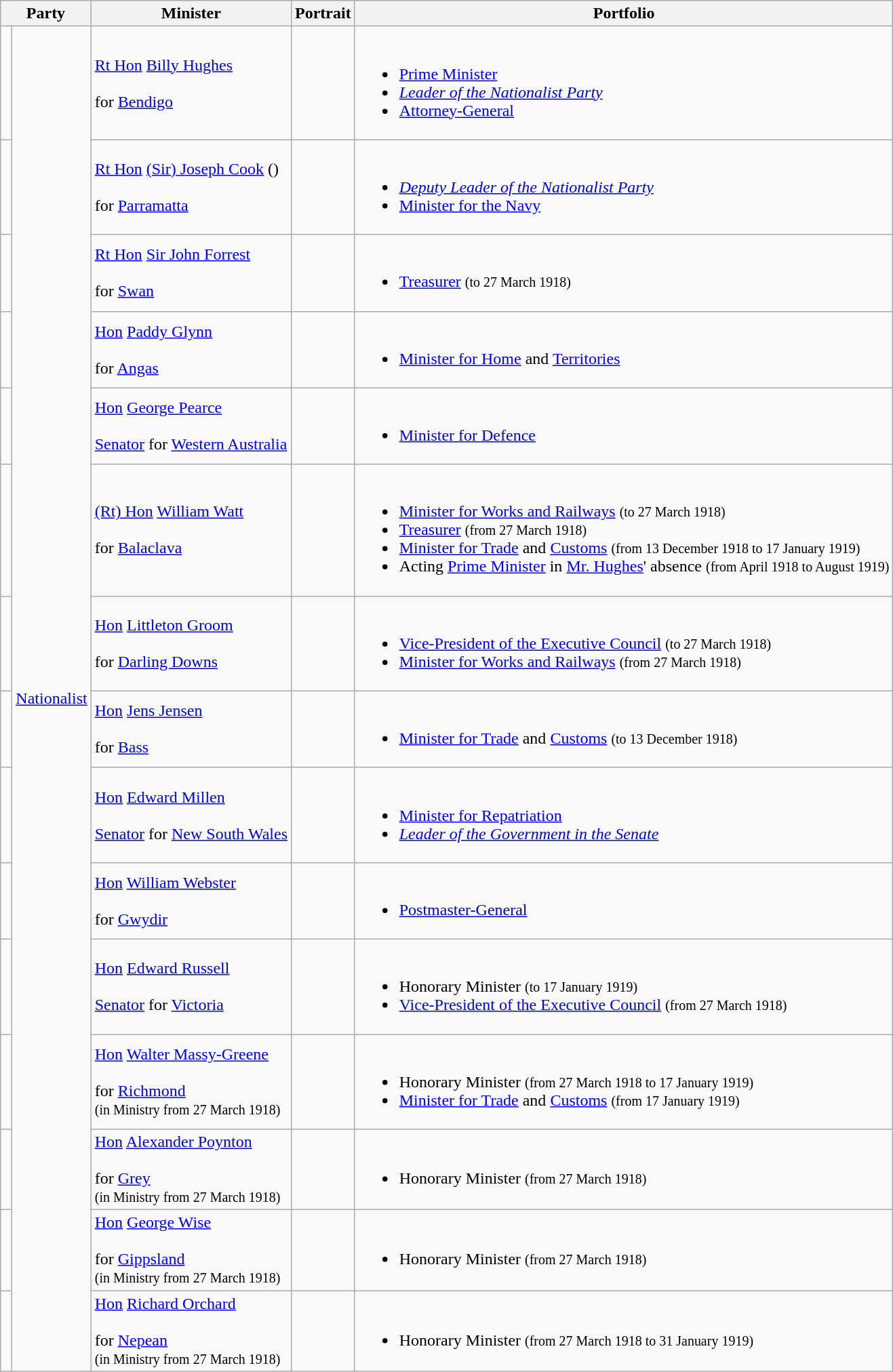<table class="wikitable sortable">
<tr>
<th colspan="2">Party</th>
<th>Minister</th>
<th>Portrait</th>
<th>Portfolio</th>
</tr>
<tr>
<td> </td>
<td rowspan=15><a href='#'>Nationalist</a></td>
<td><a href='#'>Rt Hon</a> <a href='#'>Billy Hughes</a>  <br><br> for <a href='#'>Bendigo</a> <br></td>
<td></td>
<td><br><ul><li><a href='#'>Prime Minister</a></li><li><em><a href='#'>Leader of the Nationalist Party</a></em></li><li><a href='#'>Attorney-General</a></li></ul></td>
</tr>
<tr>
<td> </td>
<td><a href='#'>Rt Hon</a> <a href='#'>(Sir) Joseph Cook</a> () <br><br> for <a href='#'>Parramatta</a> <br></td>
<td></td>
<td><br><ul><li><em><a href='#'>Deputy Leader of the Nationalist Party</a></em></li><li><a href='#'>Minister for the Navy</a></li></ul></td>
</tr>
<tr>
<td> </td>
<td><a href='#'>Rt Hon</a> <a href='#'>Sir John Forrest</a>  <br><br> for <a href='#'>Swan</a> <br></td>
<td></td>
<td><br><ul><li><a href='#'>Treasurer</a> <small>(to 27 March 1918)</small></li></ul></td>
</tr>
<tr>
<td> </td>
<td><a href='#'>Hon</a> <a href='#'>Paddy Glynn</a>  <br><br> for <a href='#'>Angas</a> <br></td>
<td></td>
<td><br><ul><li><a href='#'>Minister for Home</a> and <a href='#'>Territories</a></li></ul></td>
</tr>
<tr>
<td> </td>
<td><a href='#'>Hon</a> <a href='#'>George Pearce</a> <br><br><a href='#'>Senator</a> for <a href='#'>Western Australia</a> <br></td>
<td></td>
<td><br><ul><li><a href='#'>Minister for Defence</a></li></ul></td>
</tr>
<tr>
<td> </td>
<td><a href='#'>(Rt) Hon</a> <a href='#'>William Watt</a> <br><br> for <a href='#'>Balaclava</a> <br></td>
<td></td>
<td><br><ul><li><a href='#'>Minister for Works and Railways</a> <small>(to 27 March 1918)</small></li><li><a href='#'>Treasurer</a> <small>(from 27 March 1918)</small></li><li><a href='#'>Minister for Trade</a> and <a href='#'>Customs</a> <small>(from 13 December 1918 to 17 January 1919)</small></li><li>Acting <a href='#'>Prime Minister</a> in <a href='#'>Mr. Hughes</a>' absence <small>(from April 1918 to August 1919)</small></li></ul></td>
</tr>
<tr>
<td> </td>
<td><a href='#'>Hon</a> <a href='#'>Littleton Groom</a> <br><br> for <a href='#'>Darling Downs</a> <br></td>
<td></td>
<td><br><ul><li><a href='#'>Vice-President of the Executive Council</a> <small>(to 27 March 1918)</small></li><li><a href='#'>Minister for Works and Railways</a> <small>(from 27 March 1918)</small></li></ul></td>
</tr>
<tr>
<td> </td>
<td><a href='#'>Hon</a> <a href='#'>Jens Jensen</a> <br><br> for <a href='#'>Bass</a> <br></td>
<td></td>
<td><br><ul><li><a href='#'>Minister for Trade</a> and <a href='#'>Customs</a> <small>(to 13 December 1918)</small></li></ul></td>
</tr>
<tr>
<td> </td>
<td><a href='#'>Hon</a> <a href='#'>Edward Millen</a> <br><br><a href='#'>Senator</a> for <a href='#'>New South Wales</a> <br></td>
<td></td>
<td><br><ul><li><a href='#'>Minister for Repatriation</a></li><li><em><a href='#'>Leader of the Government in the Senate</a></em></li></ul></td>
</tr>
<tr>
<td> </td>
<td><a href='#'>Hon</a> <a href='#'>William Webster</a> <br><br> for <a href='#'>Gwydir</a> <br></td>
<td></td>
<td><br><ul><li><a href='#'>Postmaster-General</a></li></ul></td>
</tr>
<tr>
<td> </td>
<td><a href='#'>Hon</a> <a href='#'>Edward Russell</a> <br><br><a href='#'>Senator</a> for <a href='#'>Victoria</a> <br></td>
<td></td>
<td><br><ul><li>Honorary Minister <small>(to 17 January 1919)</small></li><li><a href='#'>Vice-President of the Executive Council</a> <small>(from 27 March 1918)</small></li></ul></td>
</tr>
<tr>
<td> </td>
<td><a href='#'>Hon</a> <a href='#'>Walter Massy-Greene</a> <br><br> for <a href='#'>Richmond</a> <br>
<small>(in Ministry from 27 March 1918)</small></td>
<td></td>
<td><br><ul><li>Honorary Minister <small>(from 27 March 1918 to 17 January 1919)</small></li><li><a href='#'>Minister for Trade</a> and <a href='#'>Customs</a> <small>(from 17 January 1919)</small></li></ul></td>
</tr>
<tr>
<td> </td>
<td><a href='#'>Hon</a> <a href='#'>Alexander Poynton</a> <br><br> for <a href='#'>Grey</a> <br>
<small>(in Ministry from 27 March 1918)</small></td>
<td></td>
<td><br><ul><li>Honorary Minister <small>(from 27 March 1918)</small></li></ul></td>
</tr>
<tr>
<td> </td>
<td><a href='#'>Hon</a> <a href='#'>George Wise</a> <br><br> for <a href='#'>Gippsland</a> <br>
<small>(in Ministry from 27 March 1918)</small></td>
<td></td>
<td><br><ul><li>Honorary Minister <small>(from 27 March 1918)</small></li></ul></td>
</tr>
<tr>
<td> </td>
<td><a href='#'>Hon</a> <a href='#'>Richard Orchard</a> <br><br> for <a href='#'>Nepean</a> <br>
<small>(in Ministry from 27 March 1918)</small></td>
<td></td>
<td><br><ul><li>Honorary Minister <small>(from 27 March 1918 to 31 January 1919)</small></li></ul></td>
</tr>
</table>
